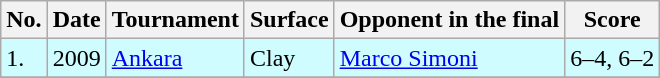<table class="wikitable">
<tr>
<th>No.</th>
<th>Date</th>
<th>Tournament</th>
<th>Surface</th>
<th>Opponent in the final</th>
<th>Score</th>
</tr>
<tr bgcolor="CFFCFF">
<td>1.</td>
<td>2009</td>
<td> <a href='#'>Ankara</a></td>
<td>Clay</td>
<td> <a href='#'>Marco Simoni</a></td>
<td>6–4, 6–2</td>
</tr>
<tr bgcolor="CFFCFF">
</tr>
</table>
